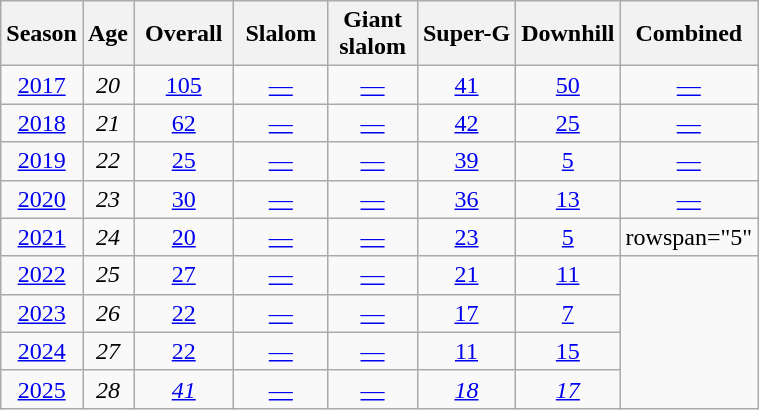<table class=wikitable style="text-align:center">
<tr>
<th>Season</th>
<th>Age</th>
<th> Overall </th>
<th> Slalom </th>
<th>Giant<br> slalom </th>
<th>Super-G</th>
<th>Downhill</th>
<th>Combined</th>
</tr>
<tr>
<td><a href='#'>2017</a></td>
<td><em>20</em></td>
<td><a href='#'>105</a></td>
<td><a href='#'>—</a></td>
<td><a href='#'>—</a></td>
<td><a href='#'>41</a></td>
<td><a href='#'>50</a></td>
<td><a href='#'>—</a></td>
</tr>
<tr>
<td><a href='#'>2018</a></td>
<td><em>21</em></td>
<td><a href='#'>62</a></td>
<td><a href='#'>—</a></td>
<td><a href='#'>—</a></td>
<td><a href='#'>42</a></td>
<td><a href='#'>25</a></td>
<td><a href='#'>—</a></td>
</tr>
<tr>
<td><a href='#'>2019</a></td>
<td><em>22</em></td>
<td><a href='#'>25</a></td>
<td><a href='#'>—</a></td>
<td><a href='#'>—</a></td>
<td><a href='#'>39</a></td>
<td><a href='#'>5</a></td>
<td><a href='#'>—</a></td>
</tr>
<tr>
<td><a href='#'>2020</a></td>
<td><em>23</em></td>
<td><a href='#'>30</a></td>
<td><a href='#'>—</a></td>
<td><a href='#'>—</a></td>
<td><a href='#'>36</a></td>
<td><a href='#'>13</a></td>
<td><a href='#'>—</a></td>
</tr>
<tr>
<td><a href='#'>2021</a></td>
<td><em>24</em></td>
<td><a href='#'>20</a></td>
<td><a href='#'>—</a></td>
<td><a href='#'>—</a></td>
<td><a href='#'>23</a></td>
<td><a href='#'>5</a></td>
<td>rowspan="5" </td>
</tr>
<tr>
<td><a href='#'>2022</a></td>
<td><em>25</em></td>
<td><a href='#'>27</a></td>
<td><a href='#'>—</a></td>
<td><a href='#'>—</a></td>
<td><a href='#'>21</a></td>
<td><a href='#'>11</a></td>
</tr>
<tr>
<td><a href='#'>2023</a></td>
<td><em>26</em></td>
<td><a href='#'>22</a></td>
<td><a href='#'>—</a></td>
<td><a href='#'>—</a></td>
<td><a href='#'>17</a></td>
<td><a href='#'>7</a></td>
</tr>
<tr>
<td><a href='#'>2024</a></td>
<td><em>27</em></td>
<td><a href='#'>22</a></td>
<td><a href='#'>—</a></td>
<td><a href='#'>—</a></td>
<td><a href='#'>11</a></td>
<td><a href='#'>15</a></td>
</tr>
<tr>
<td><a href='#'>2025</a></td>
<td><em>28</em></td>
<td><a href='#'><em>41</em></a></td>
<td><a href='#'>—</a></td>
<td><a href='#'>—</a></td>
<td><a href='#'><em>18</em></a></td>
<td><a href='#'><em>17</em></a></td>
</tr>
</table>
